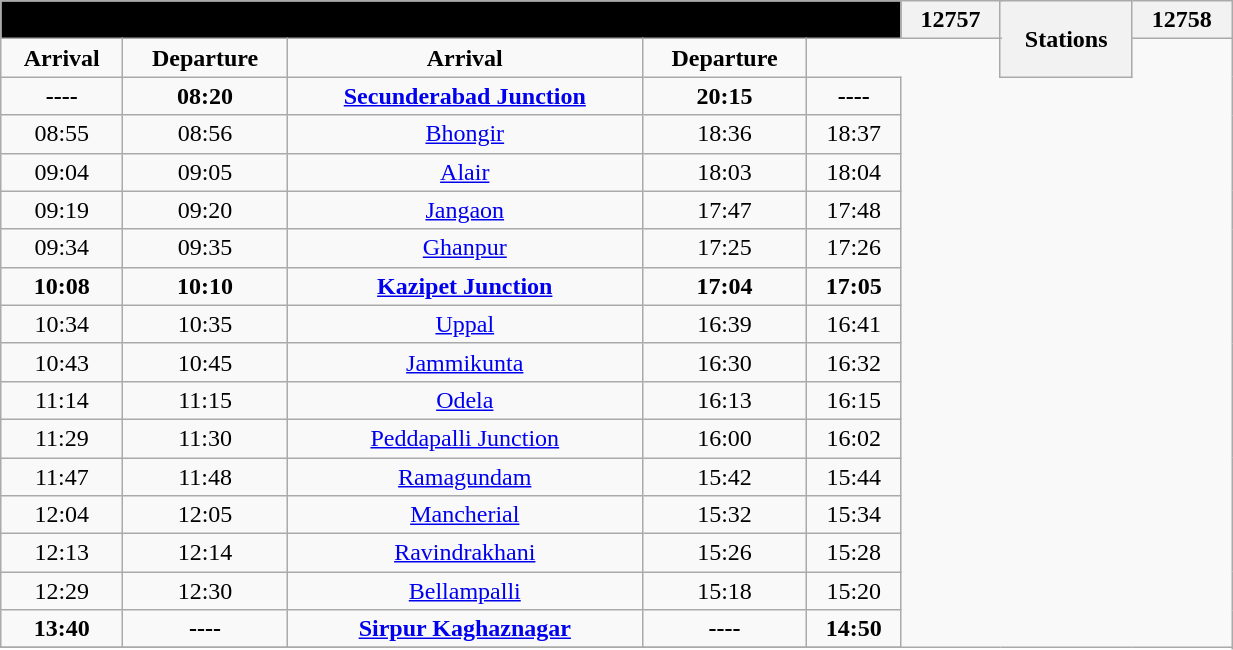<table class="wikitable" width="65%" style="text-align: center;">
<tr>
<th colspan="5" align="center" style="background:BLACK;"><span><em>KAGHAZNAGAR EXPRESS</em></span></th>
<th colspan="2">12757</th>
<th rowspan="2">Stations</th>
<th colspan="2">12758</th>
</tr>
<tr>
<td><strong>Arrival</strong></td>
<td><strong>Departure</strong></td>
<td><strong>Arrival</strong></td>
<td><strong>Departure</strong></td>
</tr>
<tr>
<td><strong>----</strong></td>
<td><strong>08:20</strong></td>
<td><strong><a href='#'>Secunderabad Junction</a></strong></td>
<td><strong>20:15</strong></td>
<td><strong>----</strong></td>
</tr>
<tr>
<td>08:55</td>
<td>08:56</td>
<td><a href='#'>Bhongir</a></td>
<td>18:36</td>
<td>18:37</td>
</tr>
<tr>
<td>09:04</td>
<td>09:05</td>
<td><a href='#'>Alair</a></td>
<td>18:03</td>
<td>18:04</td>
</tr>
<tr>
<td>09:19</td>
<td>09:20</td>
<td><a href='#'>Jangaon</a></td>
<td>17:47</td>
<td>17:48</td>
</tr>
<tr>
<td>09:34</td>
<td>09:35</td>
<td><a href='#'>Ghanpur</a></td>
<td>17:25</td>
<td>17:26</td>
</tr>
<tr>
<td><strong>10:08</strong></td>
<td><strong>10:10</strong></td>
<td><strong><a href='#'>Kazipet Junction</a></strong></td>
<td><strong>17:04</strong></td>
<td><strong>17:05</strong></td>
</tr>
<tr>
<td>10:34</td>
<td>10:35</td>
<td><a href='#'>Uppal</a></td>
<td>16:39</td>
<td>16:41</td>
</tr>
<tr>
<td>10:43</td>
<td>10:45</td>
<td><a href='#'>Jammikunta</a></td>
<td>16:30</td>
<td>16:32</td>
</tr>
<tr>
<td>11:14</td>
<td>11:15</td>
<td><a href='#'>Odela</a></td>
<td>16:13</td>
<td>16:15</td>
</tr>
<tr>
<td>11:29</td>
<td>11:30</td>
<td><a href='#'>Peddapalli Junction</a></td>
<td>16:00</td>
<td>16:02</td>
</tr>
<tr>
<td>11:47</td>
<td>11:48</td>
<td><a href='#'>Ramagundam</a></td>
<td>15:42</td>
<td>15:44</td>
</tr>
<tr>
<td>12:04</td>
<td>12:05</td>
<td><a href='#'>Mancherial</a></td>
<td>15:32</td>
<td>15:34</td>
</tr>
<tr>
<td>12:13</td>
<td>12:14</td>
<td><a href='#'>Ravindrakhani</a></td>
<td>15:26</td>
<td>15:28</td>
</tr>
<tr>
<td>12:29</td>
<td>12:30</td>
<td><a href='#'>Bellampalli</a></td>
<td>15:18</td>
<td>15:20</td>
</tr>
<tr>
<td><strong>13:40</strong></td>
<td><strong>----</strong></td>
<td><strong><a href='#'>Sirpur Kaghaznagar</a></strong></td>
<td><strong>----</strong></td>
<td><strong>14:50</strong></td>
</tr>
<tr>
</tr>
</table>
